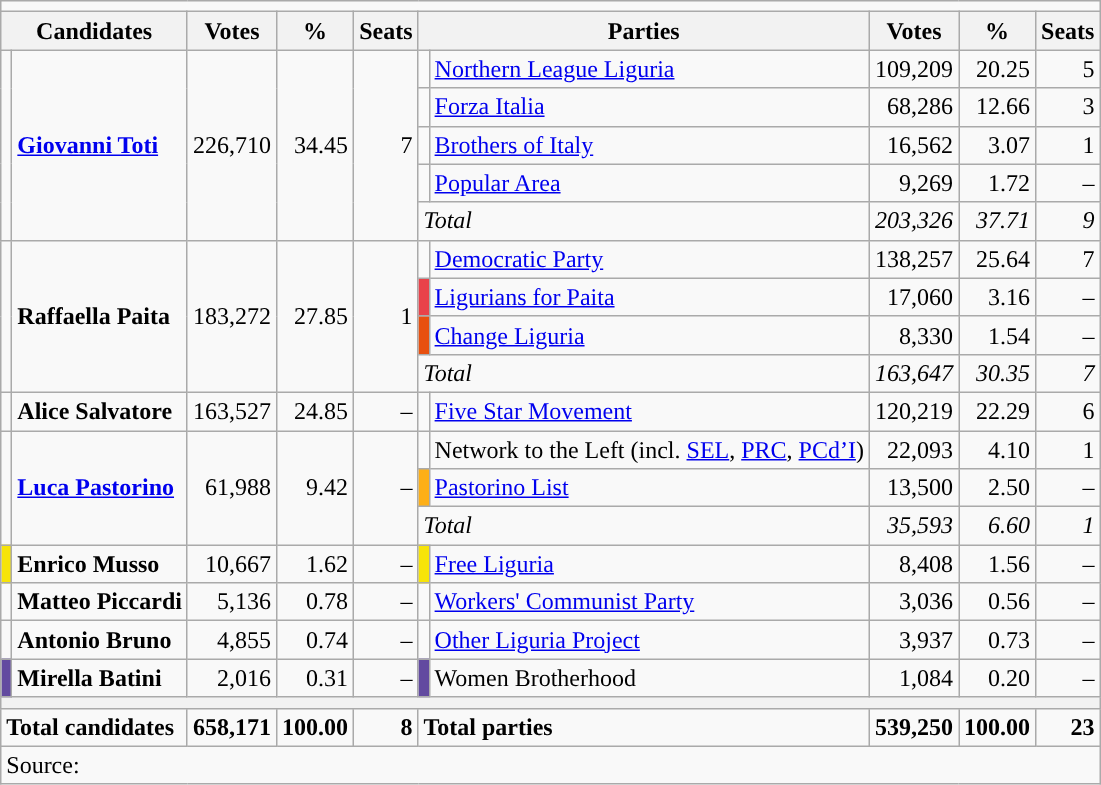<table class="wikitable">
<tr>
<td colspan="10"></td>
</tr>
<tr>
<th colspan="2">Candidates</th>
<th>Votes</th>
<th>%</th>
<th>Seats</th>
<th colspan="2">Parties</th>
<th>Votes</th>
<th>%</th>
<th>Seats</th>
</tr>
<tr>
<td rowspan="5"></td>
<td rowspan="5"><strong><a href='#'>Giovanni Toti</a></strong></td>
<td rowspan="5" align="right">226,710</td>
<td rowspan="5" align="right">34.45</td>
<td rowspan="5" align="right">7</td>
<td></td>
<td><a href='#'>Northern League Liguria</a></td>
<td align="right">109,209</td>
<td align="right">20.25</td>
<td align="right">5</td>
</tr>
<tr>
<td></td>
<td><a href='#'>Forza Italia</a></td>
<td align="right">68,286</td>
<td align="right">12.66</td>
<td align="right">3</td>
</tr>
<tr>
<td></td>
<td><a href='#'>Brothers of Italy</a></td>
<td align="right">16,562</td>
<td align="right">3.07</td>
<td align="right">1</td>
</tr>
<tr>
<td></td>
<td><a href='#'>Popular Area</a></td>
<td align="right">9,269</td>
<td align="right">1.72</td>
<td align="right">–</td>
</tr>
<tr>
<td colspan="2"><em>Total</em></td>
<td align="right"><em>203,326</em></td>
<td align="right"><em>37.71</em></td>
<td align="right"><em>9</em></td>
</tr>
<tr>
<td rowspan="4"></td>
<td rowspan="4"><strong>Raffaella Paita</strong></td>
<td rowspan="4" align="right">183,272</td>
<td rowspan="4" align="right">27.85</td>
<td rowspan="4" align="right">1</td>
<td></td>
<td><a href='#'>Democratic Party</a></td>
<td align="right">138,257</td>
<td align="right">25.64</td>
<td align="right">7</td>
</tr>
<tr>
<td bgcolor="#E9424A"></td>
<td><a href='#'>Ligurians for Paita</a></td>
<td align="right">17,060</td>
<td align="right">3.16</td>
<td align="right">–</td>
</tr>
<tr>
<td bgcolor="#E8500F"></td>
<td><a href='#'>Change Liguria</a></td>
<td align="right">8,330</td>
<td align="right">1.54</td>
<td align="right">–</td>
</tr>
<tr>
<td colspan="2"><em>Total</em></td>
<td align="right"><em>163,647</em></td>
<td align="right"><em>30.35</em></td>
<td align="right"><em>7</em></td>
</tr>
<tr>
<td></td>
<td><strong>Alice Salvatore</strong></td>
<td align="right">163,527</td>
<td align="right">24.85</td>
<td align="right">–</td>
<td></td>
<td><a href='#'>Five Star Movement</a></td>
<td align="right">120,219</td>
<td align="right">22.29</td>
<td align="right">6</td>
</tr>
<tr>
<td rowspan="3"></td>
<td rowspan="3"><strong><a href='#'>Luca Pastorino</a></strong></td>
<td rowspan="3" align="right">61,988</td>
<td rowspan="3" align="right">9.42</td>
<td rowspan="3" align="right">–</td>
<td></td>
<td>Network to the Left (incl. <a href='#'>SEL</a>, <a href='#'>PRC</a>, <a href='#'>PCd’I</a>)</td>
<td align="right">22,093</td>
<td align="right">4.10</td>
<td align="right">1</td>
</tr>
<tr>
<td bgcolor="#FDAF17"></td>
<td><a href='#'>Pastorino List</a></td>
<td align="right">13,500</td>
<td align="right">2.50</td>
<td align="right">–</td>
</tr>
<tr>
<td colspan="2"><em>Total</em></td>
<td align="right"><em>35,593</em></td>
<td align="right"><em>6.60</em></td>
<td align="right"><em>1</em></td>
</tr>
<tr>
<td bgcolor="#F7E408"></td>
<td><strong>Enrico Musso</strong></td>
<td align="right">10,667</td>
<td align="right">1.62</td>
<td align="right">–</td>
<td bgcolor="#F7E408"></td>
<td><a href='#'>Free Liguria</a></td>
<td align="right">8,408</td>
<td align="right">1.56</td>
<td align="right">–</td>
</tr>
<tr>
<td></td>
<td><strong>Matteo Piccardi</strong></td>
<td align="right">5,136</td>
<td align="right">0.78</td>
<td align="right">–</td>
<td></td>
<td><a href='#'>Workers' Communist Party</a></td>
<td align="right">3,036</td>
<td align="right">0.56</td>
<td align="right">–</td>
</tr>
<tr>
<td></td>
<td><strong>Antonio Bruno</strong></td>
<td align="right">4,855</td>
<td align="right">0.74</td>
<td align="right">–</td>
<td></td>
<td><a href='#'>Other Liguria Project</a></td>
<td align="right">3,937</td>
<td align="right">0.73</td>
<td align="right">–</td>
</tr>
<tr>
<td bgcolor="#624AA0"></td>
<td><strong>Mirella Batini</strong></td>
<td align="right">2,016</td>
<td align="right">0.31</td>
<td align="right">–</td>
<td bgcolor="#624AA0"></td>
<td>Women Brotherhood</td>
<td align="right">1,084</td>
<td align="right">0.20</td>
<td align="right">–</td>
</tr>
<tr>
<th colspan="10"></th>
</tr>
<tr>
<td colspan="2"><strong>Total candidates</strong></td>
<td align="right"><strong>658,171</strong></td>
<td align="right"><strong>100.00</strong></td>
<td align="right"><strong>8</strong></td>
<td colspan="2"><strong>Total parties</strong></td>
<td align="right"><strong>539,250</strong></td>
<td align="right"><strong>100.00</strong></td>
<td align="right"><strong>23</strong></td>
</tr>
<tr>
<td colspan="10">Source: </td>
</tr>
</table>
